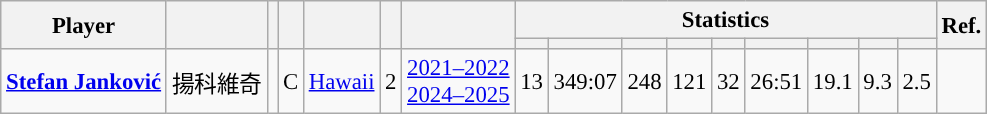<table class="wikitable sortable" style="font-size:95%; text-align:right;">
<tr>
<th rowspan="2">Player</th>
<th rowspan="2"></th>
<th rowspan="2"></th>
<th rowspan="2"></th>
<th rowspan="2"></th>
<th rowspan="2"></th>
<th rowspan="2"></th>
<th colspan="9">Statistics</th>
<th rowspan="2">Ref.</th>
</tr>
<tr>
<th></th>
<th></th>
<th></th>
<th></th>
<th></th>
<th></th>
<th></th>
<th></th>
<th></th>
</tr>
<tr>
<td align="left"><strong><a href='#'>Stefan Janković</a></strong></td>
<td align="left">揚科維奇</td>
<td align="center"></td>
<td align="center">C</td>
<td align="left"><a href='#'>Hawaii</a></td>
<td align="center">2</td>
<td align="center"><a href='#'>2021–2022</a><br><a href='#'>2024–2025</a></td>
<td>13</td>
<td>349:07</td>
<td>248</td>
<td>121</td>
<td>32</td>
<td>26:51</td>
<td>19.1</td>
<td>9.3</td>
<td>2.5</td>
<td align="center"></td>
</tr>
</table>
